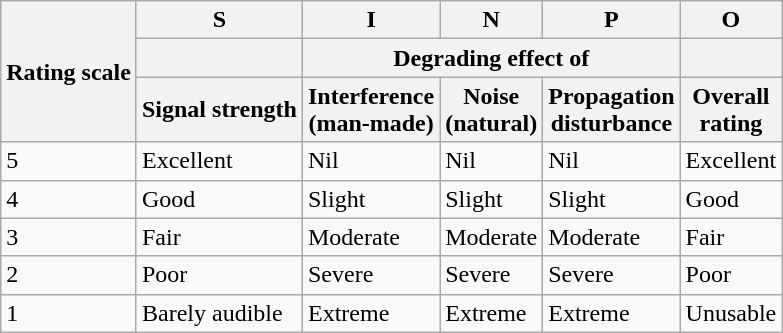<table class="wikitable">
<tr>
<th rowspan="3">Rating scale</th>
<th>S</th>
<th>I</th>
<th>N</th>
<th>P</th>
<th>O</th>
</tr>
<tr>
<th></th>
<th colspan="3">Degrading effect of</th>
<th></th>
</tr>
<tr>
<th>Signal strength</th>
<th>Interference<br>(man-made)</th>
<th>Noise<br>(natural)</th>
<th>Propagation<br>disturbance</th>
<th>Overall<br>rating</th>
</tr>
<tr>
<td>5</td>
<td>Excellent</td>
<td>Nil</td>
<td>Nil</td>
<td>Nil</td>
<td>Excellent</td>
</tr>
<tr>
<td>4</td>
<td>Good</td>
<td>Slight</td>
<td>Slight</td>
<td>Slight</td>
<td>Good</td>
</tr>
<tr>
<td>3</td>
<td>Fair</td>
<td>Moderate</td>
<td>Moderate</td>
<td>Moderate</td>
<td>Fair</td>
</tr>
<tr>
<td>2</td>
<td>Poor</td>
<td>Severe</td>
<td>Severe</td>
<td>Severe</td>
<td>Poor</td>
</tr>
<tr>
<td>1</td>
<td>Barely audible</td>
<td>Extreme</td>
<td>Extreme</td>
<td>Extreme</td>
<td>Unusable</td>
</tr>
</table>
